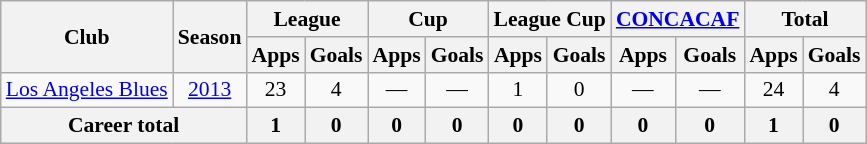<table class="wikitable" style="font-size:90%; text-align:center;">
<tr>
<th rowspan="2">Club</th>
<th rowspan="2">Season</th>
<th colspan="2">League</th>
<th colspan="2">Cup</th>
<th colspan="2">League Cup</th>
<th colspan="2"><a href='#'>CONCACAF</a></th>
<th colspan="2">Total</th>
</tr>
<tr>
<th>Apps</th>
<th>Goals</th>
<th>Apps</th>
<th>Goals</th>
<th>Apps</th>
<th>Goals</th>
<th>Apps</th>
<th>Goals</th>
<th>Apps</th>
<th>Goals</th>
</tr>
<tr>
<td rowspan="1"><a href='#'>Los Angeles Blues</a></td>
<td><a href='#'>2013</a></td>
<td>23</td>
<td>4</td>
<td>—</td>
<td>—</td>
<td>1</td>
<td>0</td>
<td>—</td>
<td>—</td>
<td>24</td>
<td>4</td>
</tr>
<tr>
<th colspan="2">Career total</th>
<th>1</th>
<th>0</th>
<th>0</th>
<th>0</th>
<th>0</th>
<th>0</th>
<th>0</th>
<th>0</th>
<th>1</th>
<th>0</th>
</tr>
</table>
